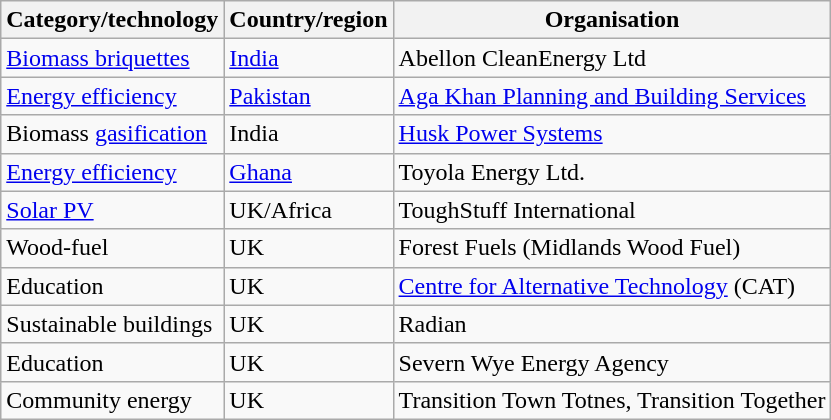<table class="wikitable">
<tr>
<th>Category/technology</th>
<th>Country/region</th>
<th>Organisation</th>
</tr>
<tr>
<td><a href='#'>Biomass briquettes</a></td>
<td><a href='#'>India</a></td>
<td>Abellon CleanEnergy Ltd</td>
</tr>
<tr>
<td><a href='#'>Energy efficiency</a></td>
<td><a href='#'>Pakistan</a></td>
<td><a href='#'>Aga Khan Planning and Building Services</a></td>
</tr>
<tr>
<td>Biomass <a href='#'>gasification</a></td>
<td>India</td>
<td><a href='#'>Husk Power Systems</a></td>
</tr>
<tr>
<td><a href='#'>Energy efficiency</a></td>
<td><a href='#'>Ghana</a></td>
<td>Toyola Energy Ltd.</td>
</tr>
<tr>
<td><a href='#'>Solar PV</a></td>
<td>UK/Africa</td>
<td>ToughStuff International</td>
</tr>
<tr>
<td>Wood-fuel</td>
<td>UK</td>
<td>Forest Fuels (Midlands Wood Fuel)</td>
</tr>
<tr>
<td>Education</td>
<td>UK</td>
<td><a href='#'>Centre for Alternative Technology</a> (CAT)</td>
</tr>
<tr>
<td>Sustainable buildings</td>
<td>UK</td>
<td>Radian</td>
</tr>
<tr>
<td>Education</td>
<td>UK</td>
<td>Severn Wye Energy Agency</td>
</tr>
<tr>
<td>Community energy</td>
<td>UK</td>
<td>Transition Town Totnes, Transition Together</td>
</tr>
</table>
